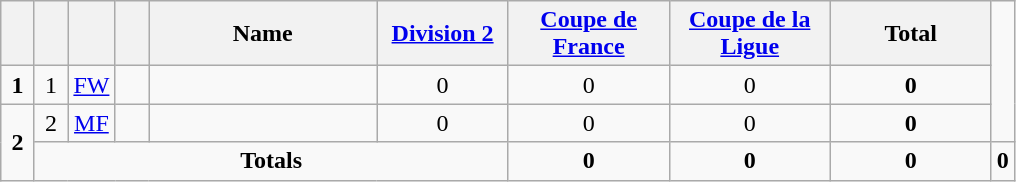<table class="wikitable" style="text-align:center">
<tr>
<th width=15></th>
<th width=15></th>
<th width=15></th>
<th width=15></th>
<th width=145>Name</th>
<th width=80><a href='#'>Division 2</a></th>
<th width=100><a href='#'>Coupe de France</a></th>
<th width=100><a href='#'>Coupe de la Ligue</a></th>
<th width=100>Total</th>
</tr>
<tr>
<td><strong>1</strong></td>
<td>1</td>
<td><a href='#'>FW</a></td>
<td></td>
<td align=left><a href='#'></a></td>
<td>0</td>
<td>0</td>
<td>0</td>
<td><strong>0</strong></td>
</tr>
<tr>
<td rowspan=2><strong>2</strong></td>
<td>2</td>
<td><a href='#'>MF</a></td>
<td></td>
<td align=left><a href='#'></a></td>
<td>0</td>
<td>0</td>
<td>0</td>
<td><strong>0</strong></td>
</tr>
<tr>
<td colspan=5><strong>Totals</strong></td>
<td><strong>0</strong></td>
<td><strong>0</strong></td>
<td><strong>0</strong></td>
<td><strong>0</strong></td>
</tr>
</table>
